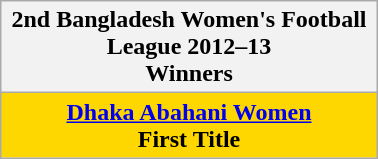<table class="wikitable" style="text-align: center; margin: 0 auto; width: 20%">
<tr>
<th>2nd Bangladesh Women's Football League 2012–13 <br>Winners</th>
</tr>
<tr bgcolor=gold>
<td><strong><a href='#'>Dhaka Abahani Women</a></strong><br><strong> First Title</strong></td>
</tr>
</table>
